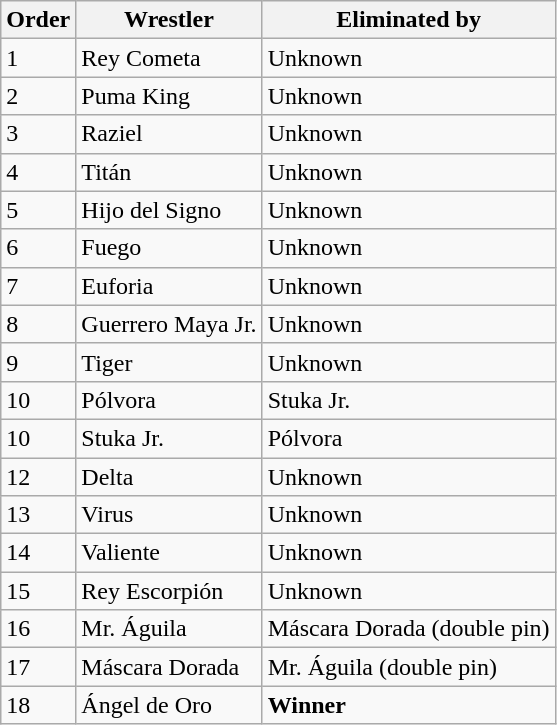<table class="wikitable sortable">
<tr>
<th>Order</th>
<th>Wrestler</th>
<th>Eliminated by</th>
</tr>
<tr>
<td>1</td>
<td>Rey Cometa</td>
<td>Unknown</td>
</tr>
<tr>
<td>2</td>
<td>Puma King</td>
<td>Unknown</td>
</tr>
<tr>
<td>3</td>
<td>Raziel</td>
<td>Unknown</td>
</tr>
<tr>
<td>4</td>
<td>Titán</td>
<td>Unknown</td>
</tr>
<tr>
<td>5</td>
<td>Hijo del Signo</td>
<td>Unknown</td>
</tr>
<tr>
<td>6</td>
<td>Fuego</td>
<td>Unknown</td>
</tr>
<tr>
<td>7</td>
<td>Euforia</td>
<td>Unknown</td>
</tr>
<tr>
<td>8</td>
<td>Guerrero Maya Jr.</td>
<td>Unknown</td>
</tr>
<tr>
<td>9</td>
<td>Tiger</td>
<td>Unknown</td>
</tr>
<tr>
<td>10</td>
<td>Pólvora</td>
<td>Stuka Jr.</td>
</tr>
<tr>
<td>10</td>
<td>Stuka Jr.</td>
<td>Pólvora</td>
</tr>
<tr>
<td>12</td>
<td>Delta</td>
<td>Unknown</td>
</tr>
<tr>
<td>13</td>
<td>Virus</td>
<td>Unknown</td>
</tr>
<tr>
<td>14</td>
<td>Valiente</td>
<td>Unknown</td>
</tr>
<tr>
<td>15</td>
<td>Rey Escorpión</td>
<td>Unknown</td>
</tr>
<tr>
<td>16</td>
<td>Mr. Águila</td>
<td>Máscara Dorada (double pin)</td>
</tr>
<tr>
<td>17</td>
<td>Máscara Dorada</td>
<td>Mr. Águila (double pin)</td>
</tr>
<tr>
<td>18</td>
<td>Ángel de Oro</td>
<td><strong>Winner</strong></td>
</tr>
</table>
